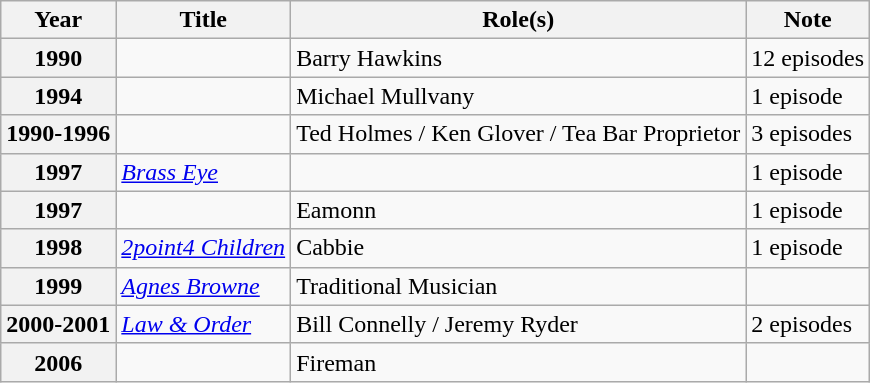<table class="wikitable sortable mw-collapsible">
<tr>
<th>Year</th>
<th>Title</th>
<th>Role(s)</th>
<th>Note</th>
</tr>
<tr>
<th>1990</th>
<td><em></em></td>
<td>Barry Hawkins</td>
<td>12 episodes</td>
</tr>
<tr>
<th>1994</th>
<td></td>
<td>Michael Mullvany</td>
<td>1 episode</td>
</tr>
<tr>
<th>1990-1996</th>
<td><em></em></td>
<td>Ted Holmes / Ken Glover / Tea Bar Proprietor</td>
<td>3 episodes</td>
</tr>
<tr>
<th>1997</th>
<td><em><a href='#'>Brass Eye</a></em></td>
<td></td>
<td>1 episode</td>
</tr>
<tr>
<th>1997</th>
<td></td>
<td>Eamonn</td>
<td>1 episode</td>
</tr>
<tr>
<th>1998</th>
<td><em><a href='#'>2point4 Children</a></em></td>
<td>Cabbie</td>
<td>1 episode</td>
</tr>
<tr>
<th>1999</th>
<td><em><a href='#'>Agnes Browne</a></em></td>
<td>Traditional Musician</td>
<td></td>
</tr>
<tr>
<th>2000-2001</th>
<td><em><a href='#'>Law & Order</a></em></td>
<td>Bill Connelly / Jeremy Ryder</td>
<td>2 episodes</td>
</tr>
<tr>
<th>2006</th>
<td><em></em></td>
<td>Fireman</td>
<td></td>
</tr>
</table>
